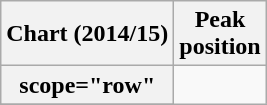<table class="wikitable sortable plainrowheaders" style="text-align:center">
<tr>
<th scope="col">Chart (2014/15)</th>
<th scope="col">Peak<br>position</th>
</tr>
<tr>
<th>scope="row"</th>
</tr>
<tr>
</tr>
</table>
